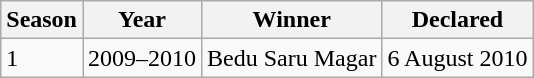<table class="wikitable">
<tr>
<th>Season</th>
<th>Year</th>
<th>Winner</th>
<th>Declared</th>
</tr>
<tr>
<td>1</td>
<td>2009–2010</td>
<td>Bedu Saru Magar</td>
<td>6 August 2010</td>
</tr>
</table>
